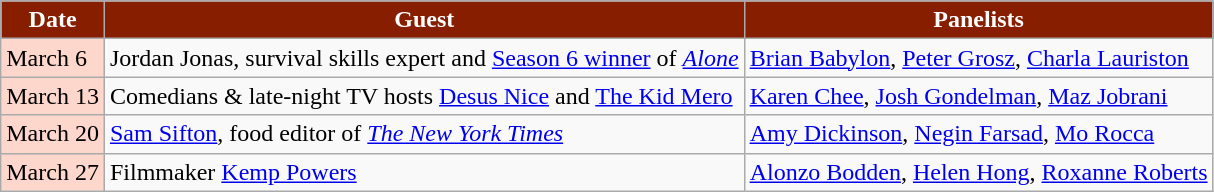<table class="wikitable">
<tr>
<th style="background:#871E00;color:#FFFFFF;">Date</th>
<th style="background:#871E00;color:#FFFFFF;">Guest</th>
<th style="background:#871E00;color:#FFFFFF;">Panelists</th>
</tr>
<tr>
<td style="background:#FDD6CC;color:#000000;">March 6</td>
<td>Jordan Jonas, survival skills expert and <a href='#'>Season 6 winner</a> of <em><a href='#'>Alone</a></em></td>
<td><a href='#'>Brian Babylon</a>, <a href='#'>Peter Grosz</a>, <a href='#'>Charla Lauriston</a></td>
</tr>
<tr>
<td style="background:#FDD6CC;color:#000000;">March 13</td>
<td>Comedians & late-night TV hosts <a href='#'>Desus Nice</a> and <a href='#'>The Kid Mero</a></td>
<td><a href='#'>Karen Chee</a>, <a href='#'>Josh Gondelman</a>, <a href='#'>Maz Jobrani</a></td>
</tr>
<tr>
<td style="background:#FDD6CC;color:#000000;">March 20</td>
<td><a href='#'>Sam Sifton</a>, food editor of <em><a href='#'>The New York Times</a></em></td>
<td><a href='#'>Amy Dickinson</a>, <a href='#'>Negin Farsad</a>, <a href='#'>Mo Rocca</a></td>
</tr>
<tr>
<td style="background:#FDD6CC;color:#000000;">March 27</td>
<td>Filmmaker <a href='#'>Kemp Powers</a></td>
<td><a href='#'>Alonzo Bodden</a>, <a href='#'>Helen Hong</a>, <a href='#'>Roxanne Roberts</a></td>
</tr>
</table>
